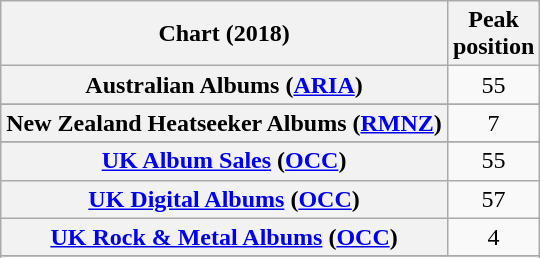<table class="wikitable sortable plainrowheaders" style="text-align:center">
<tr>
<th scope="col">Chart (2018)</th>
<th scope="col">Peak<br> position</th>
</tr>
<tr>
<th scope="row">Australian Albums (<a href='#'>ARIA</a>)</th>
<td>55</td>
</tr>
<tr>
</tr>
<tr>
</tr>
<tr>
</tr>
<tr>
</tr>
<tr>
</tr>
<tr>
</tr>
<tr>
<th scope="row">New Zealand Heatseeker Albums (<a href='#'>RMNZ</a>)</th>
<td>7</td>
</tr>
<tr>
</tr>
<tr>
</tr>
<tr>
<th scope="row"><a href='#'>UK Album Sales</a> (<a href='#'>OCC</a>)</th>
<td>55</td>
</tr>
<tr>
<th scope="row"><a href='#'>UK Digital Albums</a> (<a href='#'>OCC</a>)</th>
<td>57</td>
</tr>
<tr>
<th scope="row"><a href='#'>UK Rock & Metal Albums</a> (<a href='#'>OCC</a>)</th>
<td>4</td>
</tr>
<tr>
</tr>
<tr>
</tr>
<tr>
</tr>
<tr>
</tr>
<tr>
</tr>
</table>
